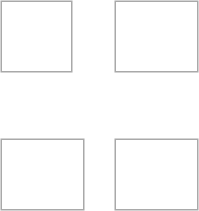<table>
<tr>
<td><br><table style="text-align: center; border: 1px solid darkgray;">
<tr>
<td></td>
<td>        </td>
<td></td>
</tr>
<tr>
<td> </td>
<td>        </td>
<td></td>
</tr>
</table>
</td>
<td>   </td>
<td><br><table style="text-align: center; border: 1px solid darkgray;">
<tr>
<td></td>
<td>        </td>
<td></td>
<td></td>
<td></td>
</tr>
<tr>
<td></td>
<td>        </td>
<td></td>
<td></td>
<td></td>
</tr>
</table>
</td>
</tr>
<tr>
<td> </td>
</tr>
<tr>
<td><br><table style="text-align: center; border: 1px solid darkgray;">
<tr>
<td></td>
<td>        </td>
<td></td>
<td></td>
<td></td>
</tr>
<tr>
<td></td>
<td>        </td>
<td></td>
<td></td>
<td></td>
</tr>
</table>
</td>
<td>   </td>
<td><br><table style="text-align: center; border: 1px solid darkgray;">
<tr>
<td></td>
<td>        </td>
<td></td>
<td></td>
<td></td>
</tr>
<tr>
<td></td>
<td>        </td>
<td></td>
<td></td>
<td></td>
</tr>
</table>
</td>
</tr>
</table>
